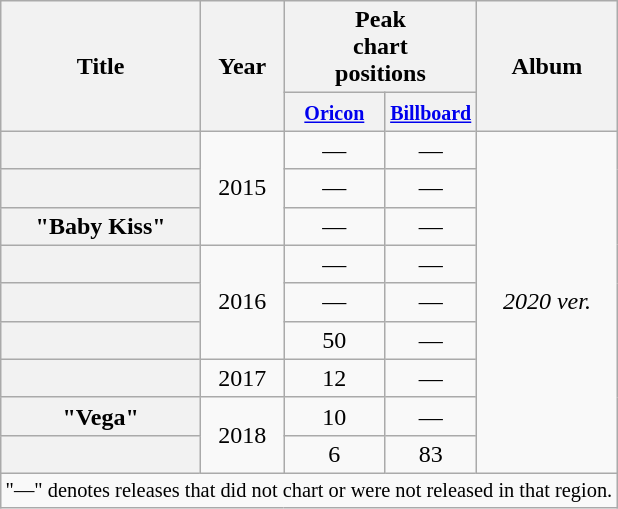<table class="wikitable plainrowheaders" style="text-align:center;">
<tr>
<th scope="col" rowspan="2">Title</th>
<th scope="col" rowspan="2">Year</th>
<th scope="col" colspan="2">Peak <br> chart <br> positions</th>
<th scope="col" rowspan="2">Album</th>
</tr>
<tr>
<th scope="col" colspan="1"><small><a href='#'>Oricon</a></small><br></th>
<th scope="col" style="width:2.5em;"><small><a href='#'>Billboard</a></small><br></th>
</tr>
<tr>
<th scope="row"></th>
<td rowspan="3">2015</td>
<td>—</td>
<td>—</td>
<td rowspan="9"><em>2020 ver.</em></td>
</tr>
<tr>
<th scope="row"></th>
<td>—</td>
<td>—</td>
</tr>
<tr>
<th scope="row">"Baby Kiss"</th>
<td>—</td>
<td>—</td>
</tr>
<tr>
<th scope="row"></th>
<td rowspan="3">2016</td>
<td>—</td>
<td>—</td>
</tr>
<tr>
<th scope="row"></th>
<td>—</td>
<td>—</td>
</tr>
<tr>
<th scope="row"></th>
<td>50</td>
<td>—</td>
</tr>
<tr>
<th scope="row"></th>
<td>2017</td>
<td>12</td>
<td>—</td>
</tr>
<tr>
<th scope="row">"Vega"</th>
<td rowspan="2">2018</td>
<td>10</td>
<td>—</td>
</tr>
<tr>
<th scope="row"></th>
<td>6</td>
<td>83</td>
</tr>
<tr>
<td colspan="5" style="font-size:85%">"—" denotes releases that did not chart or were not released in that region.</td>
</tr>
</table>
